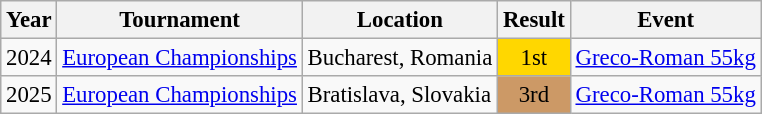<table class="wikitable" style="font-size:95%;">
<tr>
<th>Year</th>
<th>Tournament</th>
<th>Location</th>
<th>Result</th>
<th>Event</th>
</tr>
<tr>
<td>2024</td>
<td><a href='#'>European Championships</a></td>
<td>Bucharest, Romania</td>
<td align="center" bgcolor="gold">1st</td>
<td><a href='#'>Greco-Roman 55kg</a></td>
</tr>
<tr>
<td>2025</td>
<td><a href='#'>European Championships</a></td>
<td>Bratislava, Slovakia</td>
<td align="center" bgcolor="cc9966">3rd</td>
<td><a href='#'>Greco-Roman 55kg</a></td>
</tr>
</table>
